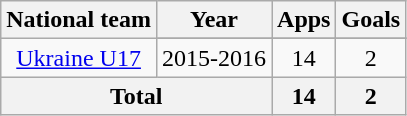<table class=wikitable style=text-align:center>
<tr>
<th>National team</th>
<th>Year</th>
<th>Apps</th>
<th>Goals</th>
</tr>
<tr>
<td rowspan=2><a href='#'>Ukraine U17</a></td>
</tr>
<tr>
<td>2015-2016</td>
<td>14</td>
<td>2</td>
</tr>
<tr>
<th colspan=2>Total</th>
<th>14</th>
<th>2</th>
</tr>
</table>
